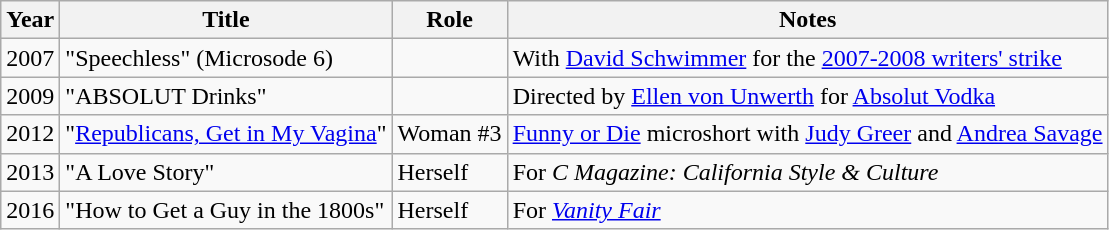<table class="wikitable">
<tr>
<th>Year</th>
<th>Title</th>
<th>Role</th>
<th>Notes</th>
</tr>
<tr>
<td>2007</td>
<td>"Speechless" (Microsode 6)</td>
<td></td>
<td>With <a href='#'>David Schwimmer</a> for the <a href='#'>2007-2008 writers' strike</a></td>
</tr>
<tr>
<td>2009</td>
<td>"ABSOLUT Drinks"</td>
<td></td>
<td>Directed by <a href='#'>Ellen von Unwerth</a> for <a href='#'>Absolut Vodka</a></td>
</tr>
<tr>
<td>2012</td>
<td>"<a href='#'>Republicans, Get in My Vagina</a>"</td>
<td>Woman #3</td>
<td><a href='#'>Funny or Die</a> microshort with <a href='#'>Judy Greer</a> and <a href='#'>Andrea Savage</a></td>
</tr>
<tr>
<td>2013</td>
<td>"A Love Story"</td>
<td>Herself</td>
<td>For <em>C Magazine: California Style & Culture</em></td>
</tr>
<tr>
<td>2016</td>
<td>"How to Get a Guy in the 1800s"</td>
<td>Herself</td>
<td>For <a href='#'><em>Vanity Fair</em></a></td>
</tr>
</table>
